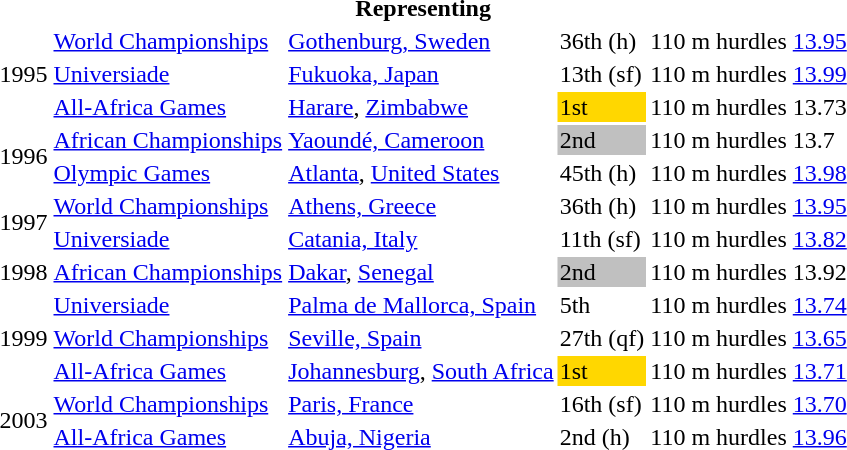<table>
<tr>
<th colspan="6">Representing </th>
</tr>
<tr>
<td rowspan=3>1995</td>
<td><a href='#'>World Championships</a></td>
<td><a href='#'>Gothenburg, Sweden</a></td>
<td>36th (h)</td>
<td>110 m hurdles</td>
<td><a href='#'>13.95</a></td>
</tr>
<tr>
<td><a href='#'>Universiade</a></td>
<td><a href='#'>Fukuoka, Japan</a></td>
<td>13th (sf)</td>
<td>110 m hurdles</td>
<td><a href='#'>13.99</a></td>
</tr>
<tr>
<td><a href='#'>All-Africa Games</a></td>
<td><a href='#'>Harare</a>, <a href='#'>Zimbabwe</a></td>
<td bgcolor="gold">1st</td>
<td>110 m hurdles</td>
<td>13.73</td>
</tr>
<tr>
<td rowspan=2>1996</td>
<td><a href='#'>African Championships</a></td>
<td><a href='#'>Yaoundé, Cameroon</a></td>
<td bgcolor="silver">2nd</td>
<td>110 m hurdles</td>
<td>13.7</td>
</tr>
<tr>
<td><a href='#'>Olympic Games</a></td>
<td><a href='#'>Atlanta</a>, <a href='#'>United States</a></td>
<td>45th (h)</td>
<td>110 m hurdles</td>
<td><a href='#'>13.98</a></td>
</tr>
<tr>
<td rowspan=2>1997</td>
<td><a href='#'>World Championships</a></td>
<td><a href='#'>Athens, Greece</a></td>
<td>36th (h)</td>
<td>110 m hurdles</td>
<td><a href='#'>13.95</a></td>
</tr>
<tr>
<td><a href='#'>Universiade</a></td>
<td><a href='#'>Catania, Italy</a></td>
<td>11th (sf)</td>
<td>110 m hurdles</td>
<td><a href='#'>13.82</a></td>
</tr>
<tr>
<td>1998</td>
<td><a href='#'>African Championships</a></td>
<td><a href='#'>Dakar</a>, <a href='#'>Senegal</a></td>
<td bgcolor="silver">2nd</td>
<td>110 m hurdles</td>
<td>13.92</td>
</tr>
<tr>
<td rowspan=3>1999</td>
<td><a href='#'>Universiade</a></td>
<td><a href='#'>Palma de Mallorca, Spain</a></td>
<td>5th</td>
<td>110 m hurdles</td>
<td><a href='#'>13.74</a></td>
</tr>
<tr>
<td><a href='#'>World Championships</a></td>
<td><a href='#'>Seville, Spain</a></td>
<td>27th (qf)</td>
<td>110 m hurdles</td>
<td><a href='#'>13.65</a></td>
</tr>
<tr>
<td><a href='#'>All-Africa Games</a></td>
<td><a href='#'>Johannesburg</a>, <a href='#'>South Africa</a></td>
<td bgcolor="gold">1st</td>
<td>110 m hurdles</td>
<td><a href='#'>13.71</a></td>
</tr>
<tr>
<td rowspan=2>2003</td>
<td><a href='#'>World Championships</a></td>
<td><a href='#'>Paris, France</a></td>
<td>16th (sf)</td>
<td>110 m hurdles</td>
<td><a href='#'>13.70</a></td>
</tr>
<tr>
<td><a href='#'>All-Africa Games</a></td>
<td><a href='#'>Abuja, Nigeria</a></td>
<td>2nd (h)</td>
<td>110 m hurdles</td>
<td><a href='#'>13.96</a></td>
</tr>
</table>
